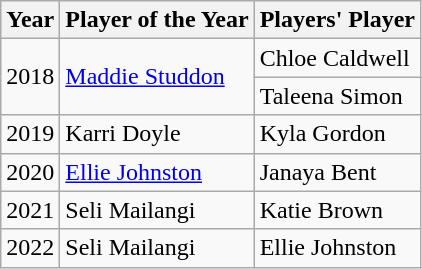<table class="wikitable">
<tr>
<th>Year</th>
<th>Player of the Year</th>
<th>Players' Player</th>
</tr>
<tr>
<td rowspan="2">2018</td>
<td rowspan="2"><a href='#'>Maddie Studdon</a></td>
<td>Chloe Caldwell</td>
</tr>
<tr>
<td>Taleena Simon</td>
</tr>
<tr>
<td>2019</td>
<td>Karri Doyle</td>
<td>Kyla Gordon</td>
</tr>
<tr>
<td>2020</td>
<td><a href='#'>Ellie Johnston</a></td>
<td>Janaya Bent</td>
</tr>
<tr>
<td>2021</td>
<td>Seli Mailangi</td>
<td>Katie Brown</td>
</tr>
<tr>
<td>2022</td>
<td>Seli Mailangi</td>
<td>Ellie Johnston</td>
</tr>
</table>
